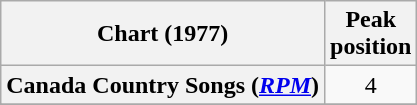<table class="wikitable sortable plainrowheaders" style="text-align:center">
<tr>
<th scope="col">Chart (1977)</th>
<th scope="col">Peak<br> position</th>
</tr>
<tr>
<th scope="row">Canada Country Songs (<em><a href='#'>RPM</a></em>)</th>
<td>4</td>
</tr>
<tr>
</tr>
<tr>
</tr>
</table>
